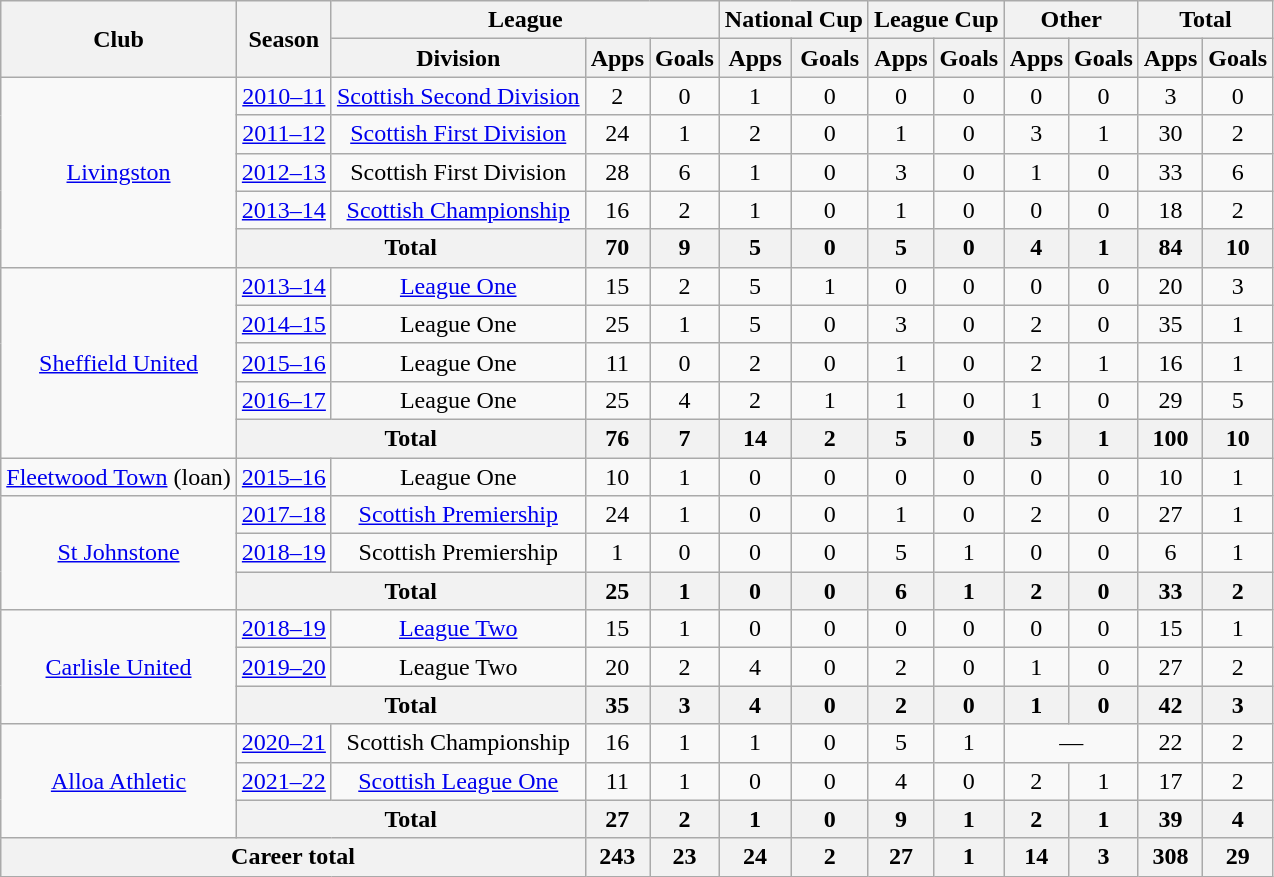<table class="wikitable" style="text-align: center">
<tr>
<th rowspan="2">Club</th>
<th rowspan="2">Season</th>
<th colspan="3">League</th>
<th colspan="2">National Cup</th>
<th colspan="2">League Cup</th>
<th colspan="2">Other</th>
<th colspan="2">Total</th>
</tr>
<tr>
<th>Division</th>
<th>Apps</th>
<th>Goals</th>
<th>Apps</th>
<th>Goals</th>
<th>Apps</th>
<th>Goals</th>
<th>Apps</th>
<th>Goals</th>
<th>Apps</th>
<th>Goals</th>
</tr>
<tr>
<td rowspan="5"><a href='#'>Livingston</a></td>
<td><a href='#'>2010–11</a></td>
<td><a href='#'>Scottish Second Division</a></td>
<td>2</td>
<td>0</td>
<td>1</td>
<td>0</td>
<td>0</td>
<td>0</td>
<td>0</td>
<td>0</td>
<td>3</td>
<td>0</td>
</tr>
<tr>
<td><a href='#'>2011–12</a></td>
<td><a href='#'>Scottish First Division</a></td>
<td>24</td>
<td>1</td>
<td>2</td>
<td>0</td>
<td>1</td>
<td>0</td>
<td>3</td>
<td>1</td>
<td>30</td>
<td>2</td>
</tr>
<tr>
<td><a href='#'>2012–13</a></td>
<td>Scottish First Division</td>
<td>28</td>
<td>6</td>
<td>1</td>
<td>0</td>
<td>3</td>
<td>0</td>
<td>1</td>
<td>0</td>
<td>33</td>
<td>6</td>
</tr>
<tr>
<td><a href='#'>2013–14</a></td>
<td><a href='#'>Scottish Championship</a></td>
<td>16</td>
<td>2</td>
<td>1</td>
<td>0</td>
<td>1</td>
<td>0</td>
<td>0</td>
<td>0</td>
<td>18</td>
<td>2</td>
</tr>
<tr>
<th colspan="2">Total</th>
<th>70</th>
<th>9</th>
<th>5</th>
<th>0</th>
<th>5</th>
<th>0</th>
<th>4</th>
<th>1</th>
<th>84</th>
<th>10</th>
</tr>
<tr>
<td rowspan="5"><a href='#'>Sheffield United</a></td>
<td><a href='#'>2013–14</a></td>
<td><a href='#'>League One</a></td>
<td>15</td>
<td>2</td>
<td>5</td>
<td>1</td>
<td>0</td>
<td>0</td>
<td>0</td>
<td>0</td>
<td>20</td>
<td>3</td>
</tr>
<tr>
<td><a href='#'>2014–15</a></td>
<td>League One</td>
<td>25</td>
<td>1</td>
<td>5</td>
<td>0</td>
<td>3</td>
<td>0</td>
<td>2</td>
<td>0</td>
<td>35</td>
<td>1</td>
</tr>
<tr>
<td><a href='#'>2015–16</a></td>
<td>League One</td>
<td>11</td>
<td>0</td>
<td>2</td>
<td>0</td>
<td>1</td>
<td>0</td>
<td>2</td>
<td>1</td>
<td>16</td>
<td>1</td>
</tr>
<tr>
<td><a href='#'>2016–17</a></td>
<td>League One</td>
<td>25</td>
<td>4</td>
<td>2</td>
<td>1</td>
<td>1</td>
<td>0</td>
<td>1</td>
<td>0</td>
<td>29</td>
<td>5</td>
</tr>
<tr>
<th colspan="2">Total</th>
<th>76</th>
<th>7</th>
<th>14</th>
<th>2</th>
<th>5</th>
<th>0</th>
<th>5</th>
<th>1</th>
<th>100</th>
<th>10</th>
</tr>
<tr>
<td><a href='#'>Fleetwood Town</a> (loan)</td>
<td><a href='#'>2015–16</a></td>
<td>League One</td>
<td>10</td>
<td>1</td>
<td>0</td>
<td>0</td>
<td>0</td>
<td>0</td>
<td>0</td>
<td>0</td>
<td>10</td>
<td>1</td>
</tr>
<tr>
<td rowspan=3><a href='#'>St Johnstone</a></td>
<td><a href='#'>2017–18</a></td>
<td><a href='#'>Scottish Premiership</a></td>
<td>24</td>
<td>1</td>
<td>0</td>
<td>0</td>
<td>1</td>
<td>0</td>
<td>2</td>
<td>0</td>
<td>27</td>
<td>1</td>
</tr>
<tr>
<td><a href='#'>2018–19</a></td>
<td>Scottish Premiership</td>
<td>1</td>
<td>0</td>
<td>0</td>
<td>0</td>
<td>5</td>
<td>1</td>
<td>0</td>
<td>0</td>
<td>6</td>
<td>1</td>
</tr>
<tr>
<th colspan=2>Total</th>
<th>25</th>
<th>1</th>
<th>0</th>
<th>0</th>
<th>6</th>
<th>1</th>
<th>2</th>
<th>0</th>
<th>33</th>
<th>2</th>
</tr>
<tr>
<td rowspan=3><a href='#'>Carlisle United</a></td>
<td><a href='#'>2018–19</a></td>
<td><a href='#'>League Two</a></td>
<td>15</td>
<td>1</td>
<td>0</td>
<td>0</td>
<td>0</td>
<td>0</td>
<td>0</td>
<td>0</td>
<td>15</td>
<td>1</td>
</tr>
<tr>
<td><a href='#'>2019–20</a></td>
<td>League Two</td>
<td>20</td>
<td>2</td>
<td>4</td>
<td>0</td>
<td>2</td>
<td>0</td>
<td>1</td>
<td>0</td>
<td>27</td>
<td>2</td>
</tr>
<tr>
<th colspan=2>Total</th>
<th>35</th>
<th>3</th>
<th>4</th>
<th>0</th>
<th>2</th>
<th>0</th>
<th>1</th>
<th>0</th>
<th>42</th>
<th>3</th>
</tr>
<tr>
<td rowspan=3><a href='#'>Alloa Athletic</a></td>
<td><a href='#'>2020–21</a></td>
<td>Scottish Championship</td>
<td>16</td>
<td>1</td>
<td>1</td>
<td>0</td>
<td>5</td>
<td>1</td>
<td colspan="2">—</td>
<td>22</td>
<td>2</td>
</tr>
<tr>
<td><a href='#'>2021–22</a></td>
<td><a href='#'>Scottish League One</a></td>
<td>11</td>
<td>1</td>
<td>0</td>
<td>0</td>
<td>4</td>
<td>0</td>
<td>2</td>
<td>1</td>
<td>17</td>
<td>2</td>
</tr>
<tr>
<th colspan=2>Total</th>
<th>27</th>
<th>2</th>
<th>1</th>
<th>0</th>
<th>9</th>
<th>1</th>
<th>2</th>
<th>1</th>
<th>39</th>
<th>4</th>
</tr>
<tr>
<th colspan="3">Career total</th>
<th>243</th>
<th>23</th>
<th>24</th>
<th>2</th>
<th>27</th>
<th>1</th>
<th>14</th>
<th>3</th>
<th>308</th>
<th>29</th>
</tr>
</table>
